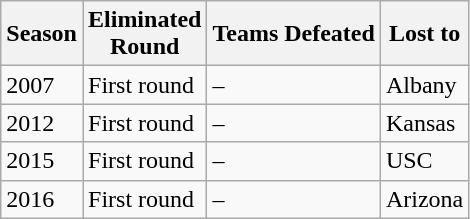<table class="wikitable">
<tr>
<th>Season</th>
<th>Eliminated<br>Round</th>
<th>Teams Defeated</th>
<th>Lost to</th>
</tr>
<tr>
<td>2007</td>
<td>First round</td>
<td>–</td>
<td>Albany</td>
</tr>
<tr>
<td>2012</td>
<td>First round</td>
<td>–</td>
<td>Kansas</td>
</tr>
<tr>
<td>2015</td>
<td>First round</td>
<td>–</td>
<td>USC</td>
</tr>
<tr>
<td>2016</td>
<td>First round</td>
<td>–</td>
<td>Arizona</td>
</tr>
</table>
